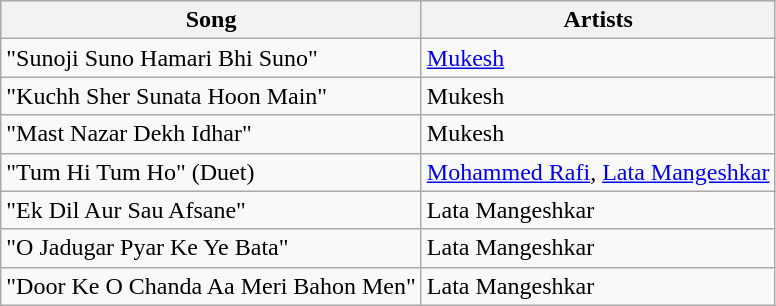<table class="wikitable">
<tr style="background:#d1e4fd;">
<th>Song</th>
<th>Artists</th>
</tr>
<tr>
<td>"Sunoji Suno Hamari Bhi Suno"</td>
<td><a href='#'>Mukesh</a></td>
</tr>
<tr>
<td>"Kuchh Sher Sunata Hoon Main"</td>
<td>Mukesh</td>
</tr>
<tr>
<td>"Mast Nazar Dekh Idhar"</td>
<td>Mukesh</td>
</tr>
<tr>
<td>"Tum Hi Tum Ho" (Duet)</td>
<td><a href='#'>Mohammed Rafi</a>, <a href='#'>Lata Mangeshkar</a></td>
</tr>
<tr>
<td>"Ek Dil Aur Sau Afsane"</td>
<td>Lata Mangeshkar</td>
</tr>
<tr>
<td>"O Jadugar Pyar Ke Ye Bata"</td>
<td>Lata Mangeshkar</td>
</tr>
<tr>
<td>"Door Ke O Chanda Aa Meri Bahon Men"</td>
<td>Lata Mangeshkar</td>
</tr>
</table>
